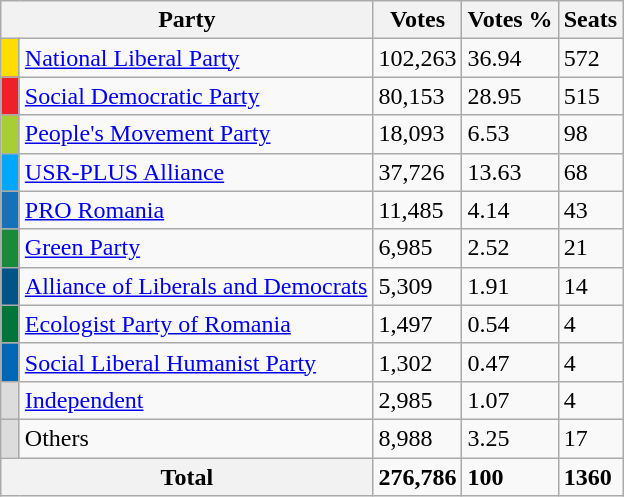<table class="wikitable">
<tr>
<th colspan="2">Party</th>
<th>Votes</th>
<th>Votes %</th>
<th>Seats</th>
</tr>
<tr>
<td style="background:#ffdd00;" width="5"></td>
<td><a href='#'>National Liberal Party</a></td>
<td>102,263</td>
<td>36.94</td>
<td>572</td>
</tr>
<tr>
<td style="background:#ed2128;" width="5"></td>
<td><a href='#'>Social Democratic Party</a></td>
<td>80,153</td>
<td>28.95</td>
<td>515</td>
</tr>
<tr>
<td style="background:#a7cf35;" width="5"></td>
<td><a href='#'>People's Movement Party</a></td>
<td>18,093</td>
<td>6.53</td>
<td>98</td>
</tr>
<tr>
<td style="background:#00a6ff;" width="5"></td>
<td><a href='#'>USR-PLUS Alliance</a></td>
<td>37,726</td>
<td>13.63</td>
<td>68</td>
</tr>
<tr>
<td style="background:#1572ba;" width="5"></td>
<td><a href='#'>PRO Romania</a></td>
<td>11,485</td>
<td>4.14</td>
<td>43</td>
</tr>
<tr>
<td style="background:#198a3a;" width="5"></td>
<td><a href='#'>Green Party</a></td>
<td>6,985</td>
<td>2.52</td>
<td>21</td>
</tr>
<tr>
<td style="background:#005487;" width="5"></td>
<td><a href='#'>Alliance of Liberals and Democrats</a></td>
<td>5,309</td>
<td>1.91</td>
<td>14</td>
</tr>
<tr>
<td style="background:#00753a;" width="5"></td>
<td><a href='#'>Ecologist Party of Romania</a></td>
<td>1,497</td>
<td>0.54</td>
<td>4</td>
</tr>
<tr>
<td style="background:#0066b6;" width="5"></td>
<td><a href='#'>Social Liberal Humanist Party</a></td>
<td>1,302</td>
<td>0.47</td>
<td>4</td>
</tr>
<tr>
<td style="background:#dcdcdc;" width="5"></td>
<td><a href='#'>Independent</a></td>
<td>2,985</td>
<td>1.07</td>
<td>4</td>
</tr>
<tr>
<td style="background:#dcdcdc;" width="5"></td>
<td>Others</td>
<td>8,988</td>
<td>3.25</td>
<td>17</td>
</tr>
<tr>
<th colspan="2">Total</th>
<td><strong>276,786</strong></td>
<td><strong>100</strong></td>
<td><strong>1360</strong></td>
</tr>
</table>
